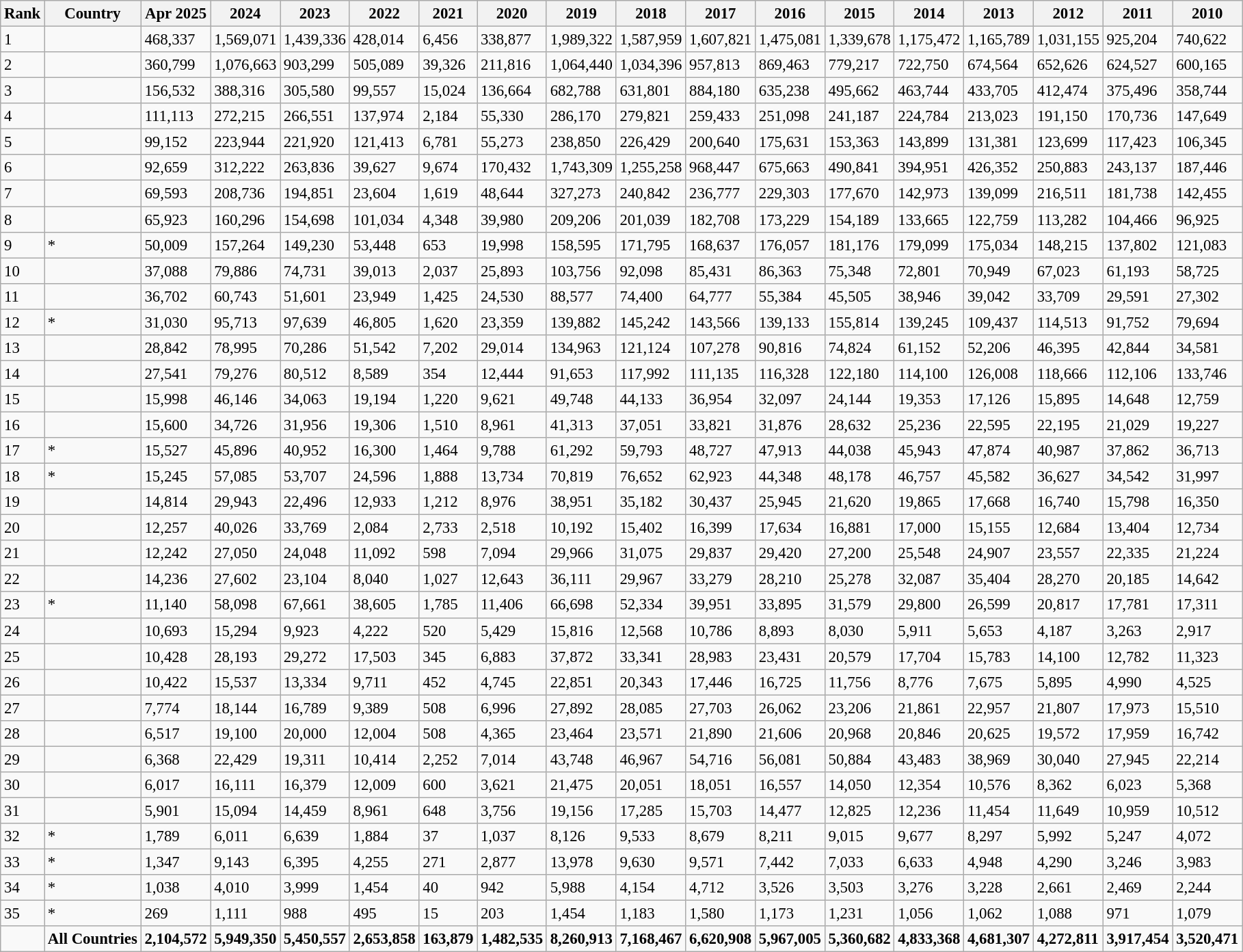<table class="wikitable sortable collapsible col3right col4right col5right col6right col7right col8right col9right col10right col11right col12right col13right col14right col15right col16right col17right" style="font-size:95%;">
<tr>
<th scope="col">Rank</th>
<th scope="col">Country</th>
<th>Apr 2025</th>
<th>2024</th>
<th scope="col">2023</th>
<th scope="col">2022 </th>
<th scope="col">2021 </th>
<th scope="col">2020</th>
<th scope="col">2019</th>
<th scope="col">2018</th>
<th scope="col">2017</th>
<th scope="col">2016</th>
<th scope="col">2015</th>
<th scope="col">2014</th>
<th scope="col">2013</th>
<th scope="col">2012</th>
<th scope="col">2011</th>
<th>2010</th>
</tr>
<tr>
<td>1</td>
<td></td>
<td>468,337</td>
<td>1,569,071</td>
<td>1,439,336</td>
<td>428,014</td>
<td>6,456</td>
<td>338,877</td>
<td>1,989,322</td>
<td>1,587,959</td>
<td>1,607,821</td>
<td>1,475,081</td>
<td>1,339,678</td>
<td>1,175,472</td>
<td>1,165,789</td>
<td>1,031,155</td>
<td>925,204</td>
<td>740,622</td>
</tr>
<tr>
<td>2</td>
<td></td>
<td>360,799</td>
<td>1,076,663</td>
<td>903,299</td>
<td>505,089</td>
<td>39,326</td>
<td>211,816</td>
<td>1,064,440</td>
<td>1,034,396</td>
<td>957,813</td>
<td>869,463</td>
<td>779,217</td>
<td>722,750</td>
<td>674,564</td>
<td>652,626</td>
<td>624,527</td>
<td>600,165</td>
</tr>
<tr>
<td>3</td>
<td></td>
<td>156,532</td>
<td>388,316</td>
<td>305,580</td>
<td>99,557</td>
<td>15,024</td>
<td>136,664</td>
<td>682,788</td>
<td>631,801</td>
<td>884,180</td>
<td>635,238</td>
<td>495,662</td>
<td>463,744</td>
<td>433,705</td>
<td>412,474</td>
<td>375,496</td>
<td>358,744</td>
</tr>
<tr>
<td>4</td>
<td></td>
<td>111,113</td>
<td>272,215</td>
<td>266,551</td>
<td>137,974</td>
<td>2,184</td>
<td>55,330</td>
<td>286,170</td>
<td>279,821</td>
<td>259,433</td>
<td>251,098</td>
<td>241,187</td>
<td>224,784</td>
<td>213,023</td>
<td>191,150</td>
<td>170,736</td>
<td>147,649</td>
</tr>
<tr>
<td>5</td>
<td></td>
<td>99,152</td>
<td>223,944</td>
<td>221,920</td>
<td>121,413</td>
<td>6,781</td>
<td>55,273</td>
<td>238,850</td>
<td>226,429</td>
<td>200,640</td>
<td>175,631</td>
<td>153,363</td>
<td>143,899</td>
<td>131,381</td>
<td>123,699</td>
<td>117,423</td>
<td>106,345</td>
</tr>
<tr>
<td>6</td>
<td></td>
<td>92,659</td>
<td>312,222</td>
<td>263,836</td>
<td>39,627</td>
<td>9,674</td>
<td>170,432</td>
<td>1,743,309</td>
<td>1,255,258</td>
<td>968,447</td>
<td>675,663</td>
<td>490,841</td>
<td>394,951</td>
<td>426,352</td>
<td>250,883</td>
<td>243,137</td>
<td>187,446</td>
</tr>
<tr>
<td>7</td>
<td></td>
<td>69,593</td>
<td>208,736</td>
<td>194,851</td>
<td>23,604</td>
<td>1,619</td>
<td>48,644</td>
<td>327,273</td>
<td>240,842</td>
<td>236,777</td>
<td>229,303</td>
<td>177,670</td>
<td>142,973</td>
<td>139,099</td>
<td>216,511</td>
<td>181,738</td>
<td>142,455</td>
</tr>
<tr>
<td>8</td>
<td></td>
<td>65,923</td>
<td>160,296</td>
<td>154,698</td>
<td>101,034</td>
<td>4,348</td>
<td>39,980</td>
<td>209,206</td>
<td>201,039</td>
<td>182,708</td>
<td>173,229</td>
<td>154,189</td>
<td>133,665</td>
<td>122,759</td>
<td>113,282</td>
<td>104,466</td>
<td>96,925</td>
</tr>
<tr>
<td>9</td>
<td>*</td>
<td>50,009</td>
<td>157,264</td>
<td>149,230</td>
<td>53,448</td>
<td>653</td>
<td>19,998</td>
<td>158,595</td>
<td>171,795</td>
<td>168,637</td>
<td>176,057</td>
<td>181,176</td>
<td>179,099</td>
<td>175,034</td>
<td>148,215</td>
<td>137,802</td>
<td>121,083</td>
</tr>
<tr>
<td>10</td>
<td></td>
<td>37,088</td>
<td>79,886</td>
<td>74,731</td>
<td>39,013</td>
<td>2,037</td>
<td>25,893</td>
<td>103,756</td>
<td>92,098</td>
<td>85,431</td>
<td>86,363</td>
<td>75,348</td>
<td>72,801</td>
<td>70,949</td>
<td>67,023</td>
<td>61,193</td>
<td>58,725</td>
</tr>
<tr>
<td>11</td>
<td></td>
<td>36,702</td>
<td>60,743</td>
<td>51,601</td>
<td>23,949</td>
<td>1,425</td>
<td>24,530</td>
<td>88,577</td>
<td>74,400</td>
<td>64,777</td>
<td>55,384</td>
<td>45,505</td>
<td>38,946</td>
<td>39,042</td>
<td>33,709</td>
<td>29,591</td>
<td>27,302</td>
</tr>
<tr>
<td>12</td>
<td>*</td>
<td>31,030</td>
<td>95,713</td>
<td>97,639</td>
<td>46,805</td>
<td>1,620</td>
<td>23,359</td>
<td>139,882</td>
<td>145,242</td>
<td>143,566</td>
<td>139,133</td>
<td>155,814</td>
<td>139,245</td>
<td>109,437</td>
<td>114,513</td>
<td>91,752</td>
<td>79,694</td>
</tr>
<tr>
<td>13</td>
<td></td>
<td>28,842</td>
<td>78,995</td>
<td>70,286</td>
<td>51,542</td>
<td>7,202</td>
<td>29,014</td>
<td>134,963</td>
<td>121,124</td>
<td>107,278</td>
<td>90,816</td>
<td>74,824</td>
<td>61,152</td>
<td>52,206</td>
<td>46,395</td>
<td>42,844</td>
<td>34,581</td>
</tr>
<tr>
<td>14</td>
<td></td>
<td>27,541</td>
<td>79,276</td>
<td>80,512</td>
<td>8,589</td>
<td>354</td>
<td>12,444</td>
<td>91,653</td>
<td>117,992</td>
<td>111,135</td>
<td>116,328</td>
<td>122,180</td>
<td>114,100</td>
<td>126,008</td>
<td>118,666</td>
<td>112,106</td>
<td>133,746</td>
</tr>
<tr>
<td>15</td>
<td></td>
<td>15,998</td>
<td>46,146</td>
<td>34,063</td>
<td>19,194</td>
<td>1,220</td>
<td>9,621</td>
<td>49,748</td>
<td>44,133</td>
<td>36,954</td>
<td>32,097</td>
<td>24,144</td>
<td>19,353</td>
<td>17,126</td>
<td>15,895</td>
<td>14,648</td>
<td>12,759</td>
</tr>
<tr>
<td>16</td>
<td></td>
<td>15,600</td>
<td>34,726</td>
<td>31,956</td>
<td>19,306</td>
<td>1,510</td>
<td>8,961</td>
<td>41,313</td>
<td>37,051</td>
<td>33,821</td>
<td>31,876</td>
<td>28,632</td>
<td>25,236</td>
<td>22,595</td>
<td>22,195</td>
<td>21,029</td>
<td>19,227</td>
</tr>
<tr>
<td>17</td>
<td>*</td>
<td>15,527</td>
<td>45,896</td>
<td>40,952</td>
<td>16,300</td>
<td>1,464</td>
<td>9,788</td>
<td>61,292</td>
<td>59,793</td>
<td>48,727</td>
<td>47,913</td>
<td>44,038</td>
<td>45,943</td>
<td>47,874</td>
<td>40,987</td>
<td>37,862</td>
<td>36,713</td>
</tr>
<tr>
<td>18</td>
<td>*</td>
<td>15,245</td>
<td>57,085</td>
<td>53,707</td>
<td>24,596</td>
<td>1,888</td>
<td>13,734</td>
<td>70,819</td>
<td>76,652</td>
<td>62,923</td>
<td>44,348</td>
<td>48,178</td>
<td>46,757</td>
<td>45,582</td>
<td>36,627</td>
<td>34,542</td>
<td>31,997</td>
</tr>
<tr>
<td>19</td>
<td></td>
<td>14,814</td>
<td>29,943</td>
<td>22,496</td>
<td>12,933</td>
<td>1,212</td>
<td>8,976</td>
<td>38,951</td>
<td>35,182</td>
<td>30,437</td>
<td>25,945</td>
<td>21,620</td>
<td>19,865</td>
<td>17,668</td>
<td>16,740</td>
<td>15,798</td>
<td>16,350</td>
</tr>
<tr>
<td>20</td>
<td></td>
<td>12,257</td>
<td>40,026</td>
<td>33,769</td>
<td>2,084</td>
<td>2,733</td>
<td>2,518</td>
<td>10,192</td>
<td>15,402</td>
<td>16,399</td>
<td>17,634</td>
<td>16,881</td>
<td>17,000</td>
<td>15,155</td>
<td>12,684</td>
<td>13,404</td>
<td>12,734</td>
</tr>
<tr>
<td>21</td>
<td></td>
<td>12,242</td>
<td>27,050</td>
<td>24,048</td>
<td>11,092</td>
<td>598</td>
<td>7,094</td>
<td>29,966</td>
<td>31,075</td>
<td>29,837</td>
<td>29,420</td>
<td>27,200</td>
<td>25,548</td>
<td>24,907</td>
<td>23,557</td>
<td>22,335</td>
<td>21,224</td>
</tr>
<tr>
<td>22</td>
<td></td>
<td>14,236</td>
<td>27,602</td>
<td>23,104</td>
<td>8,040</td>
<td>1,027</td>
<td>12,643</td>
<td>36,111</td>
<td>29,967</td>
<td>33,279</td>
<td>28,210</td>
<td>25,278</td>
<td>32,087</td>
<td>35,404</td>
<td>28,270</td>
<td>20,185</td>
<td>14,642</td>
</tr>
<tr>
<td>23</td>
<td>*</td>
<td>11,140</td>
<td>58,098</td>
<td>67,661</td>
<td>38,605</td>
<td>1,785</td>
<td>11,406</td>
<td>66,698</td>
<td>52,334</td>
<td>39,951</td>
<td>33,895</td>
<td>31,579</td>
<td>29,800</td>
<td>26,599</td>
<td>20,817</td>
<td>17,781</td>
<td>17,311</td>
</tr>
<tr>
<td>24</td>
<td></td>
<td>10,693</td>
<td>15,294</td>
<td>9,923</td>
<td>4,222</td>
<td>520</td>
<td>5,429</td>
<td>15,816</td>
<td>12,568</td>
<td>10,786</td>
<td>8,893</td>
<td>8,030</td>
<td>5,911</td>
<td>5,653</td>
<td>4,187</td>
<td>3,263</td>
<td>2,917</td>
</tr>
<tr>
<td>25</td>
<td></td>
<td>10,428</td>
<td>28,193</td>
<td>29,272</td>
<td>17,503</td>
<td>345</td>
<td>6,883</td>
<td>37,872</td>
<td>33,341</td>
<td>28,983</td>
<td>23,431</td>
<td>20,579</td>
<td>17,704</td>
<td>15,783</td>
<td>14,100</td>
<td>12,782</td>
<td>11,323</td>
</tr>
<tr>
<td>26</td>
<td></td>
<td>10,422</td>
<td>15,537</td>
<td>13,334</td>
<td>9,711</td>
<td>452</td>
<td>4,745</td>
<td>22,851</td>
<td>20,343</td>
<td>17,446</td>
<td>16,725</td>
<td>11,756</td>
<td>8,776</td>
<td>7,675</td>
<td>5,895</td>
<td>4,990</td>
<td>4,525</td>
</tr>
<tr>
<td>27</td>
<td></td>
<td>7,774</td>
<td>18,144</td>
<td>16,789</td>
<td>9,389</td>
<td>508</td>
<td>6,996</td>
<td>27,892</td>
<td>28,085</td>
<td>27,703</td>
<td>26,062</td>
<td>23,206</td>
<td>21,861</td>
<td>22,957</td>
<td>21,807</td>
<td>17,973</td>
<td>15,510</td>
</tr>
<tr>
<td>28</td>
<td></td>
<td>6,517</td>
<td>19,100</td>
<td>20,000</td>
<td>12,004</td>
<td>508</td>
<td>4,365</td>
<td>23,464</td>
<td>23,571</td>
<td>21,890</td>
<td>21,606</td>
<td>20,968</td>
<td>20,846</td>
<td>20,625</td>
<td>19,572</td>
<td>17,959</td>
<td>16,742</td>
</tr>
<tr>
<td>29</td>
<td></td>
<td>6,368</td>
<td>22,429</td>
<td>19,311</td>
<td>10,414</td>
<td>2,252</td>
<td>7,014</td>
<td>43,748</td>
<td>46,967</td>
<td>54,716</td>
<td>56,081</td>
<td>50,884</td>
<td>43,483</td>
<td>38,969</td>
<td>30,040</td>
<td>27,945</td>
<td>22,214</td>
</tr>
<tr>
<td>30</td>
<td></td>
<td>6,017</td>
<td>16,111</td>
<td>16,379</td>
<td>12,009</td>
<td>600</td>
<td>3,621</td>
<td>21,475</td>
<td>20,051</td>
<td>18,051</td>
<td>16,557</td>
<td>14,050</td>
<td>12,354</td>
<td>10,576</td>
<td>8,362</td>
<td>6,023</td>
<td>5,368</td>
</tr>
<tr>
<td>31</td>
<td></td>
<td>5,901</td>
<td>15,094</td>
<td>14,459</td>
<td>8,961</td>
<td>648</td>
<td>3,756</td>
<td>19,156</td>
<td>17,285</td>
<td>15,703</td>
<td>14,477</td>
<td>12,825</td>
<td>12,236</td>
<td>11,454</td>
<td>11,649</td>
<td>10,959</td>
<td>10,512</td>
</tr>
<tr>
<td>32</td>
<td>*</td>
<td>1,789</td>
<td>6,011</td>
<td>6,639</td>
<td>1,884</td>
<td>37</td>
<td>1,037</td>
<td>8,126</td>
<td>9,533</td>
<td>8,679</td>
<td>8,211</td>
<td>9,015</td>
<td>9,677</td>
<td>8,297</td>
<td>5,992</td>
<td>5,247</td>
<td>4,072</td>
</tr>
<tr>
<td>33</td>
<td>*</td>
<td>1,347</td>
<td>9,143</td>
<td>6,395</td>
<td>4,255</td>
<td>271</td>
<td>2,877</td>
<td>13,978</td>
<td>9,630</td>
<td>9,571</td>
<td>7,442</td>
<td>7,033</td>
<td>6,633</td>
<td>4,948</td>
<td>4,290</td>
<td>3,246</td>
<td>3,983</td>
</tr>
<tr>
<td>34</td>
<td>*</td>
<td>1,038</td>
<td>4,010</td>
<td>3,999</td>
<td>1,454</td>
<td>40</td>
<td>942</td>
<td>5,988</td>
<td>4,154</td>
<td>4,712</td>
<td>3,526</td>
<td>3,503</td>
<td>3,276</td>
<td>3,228</td>
<td>2,661</td>
<td>2,469</td>
<td>2,244</td>
</tr>
<tr>
<td>35</td>
<td>*</td>
<td>269</td>
<td>1,111</td>
<td>988</td>
<td>495</td>
<td>15</td>
<td>203</td>
<td>1,454</td>
<td>1,183</td>
<td>1,580</td>
<td>1,173</td>
<td>1,231</td>
<td>1,056</td>
<td>1,062</td>
<td>1,088</td>
<td>971</td>
<td>1,079</td>
</tr>
<tr>
<td></td>
<td><strong>All Countries</strong></td>
<td><strong>2,104,572</strong></td>
<td><strong>5,949,350</strong></td>
<td><strong>5,450,557</strong></td>
<td><strong>2,653,858</strong></td>
<td><strong>163,879</strong></td>
<td><strong>1,482,535</strong></td>
<td><strong>8,260,913</strong></td>
<td><strong>7,168,467</strong></td>
<td><strong>6,620,908</strong></td>
<td><strong>5,967,005</strong></td>
<td><strong>5,360,682</strong></td>
<td><strong>4,833,368</strong></td>
<td><strong>4,681,307</strong></td>
<td><strong>4,272,811</strong></td>
<td><strong>3,917,454</strong></td>
<td><strong>3,520,471</strong></td>
</tr>
</table>
